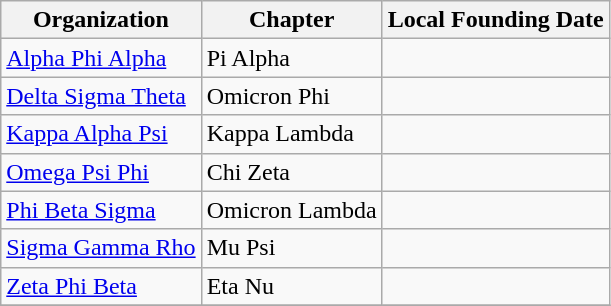<table class="wikitable">
<tr>
<th>Organization</th>
<th>Chapter</th>
<th>Local Founding Date</th>
</tr>
<tr>
<td><a href='#'>Alpha Phi Alpha</a></td>
<td>Pi Alpha</td>
<td></td>
</tr>
<tr>
<td><a href='#'>Delta Sigma Theta</a></td>
<td>Omicron Phi</td>
<td></td>
</tr>
<tr>
<td><a href='#'>Kappa Alpha Psi</a></td>
<td>Kappa Lambda</td>
<td></td>
</tr>
<tr>
<td><a href='#'>Omega Psi Phi</a></td>
<td>Chi Zeta</td>
<td></td>
</tr>
<tr>
<td><a href='#'>Phi Beta Sigma</a></td>
<td>Omicron Lambda</td>
<td></td>
</tr>
<tr>
<td><a href='#'>Sigma Gamma Rho</a></td>
<td>Mu Psi</td>
<td></td>
</tr>
<tr>
<td><a href='#'>Zeta Phi Beta</a></td>
<td>Eta Nu</td>
<td></td>
</tr>
<tr>
</tr>
</table>
